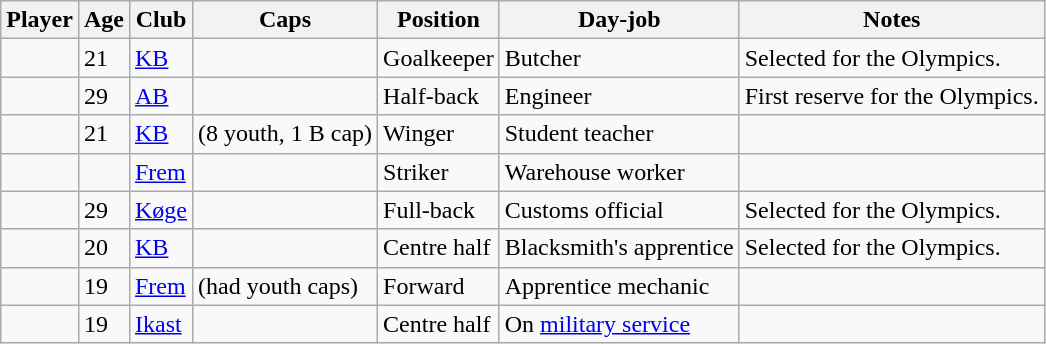<table class="wikitable sortable">
<tr>
<th>Player</th>
<th>Age</th>
<th>Club</th>
<th>Caps</th>
<th>Position</th>
<th>Day-job</th>
<th>Notes</th>
</tr>
<tr>
<td></td>
<td>21</td>
<td><a href='#'>KB</a></td>
<td></td>
<td>Goalkeeper</td>
<td>Butcher</td>
<td>Selected for the Olympics.</td>
</tr>
<tr>
<td></td>
<td>29</td>
<td><a href='#'>AB</a></td>
<td></td>
<td>Half-back</td>
<td>Engineer</td>
<td>First reserve for the Olympics.</td>
</tr>
<tr>
<td></td>
<td>21</td>
<td><a href='#'>KB</a></td>
<td> (8 youth, 1 B cap)</td>
<td>Winger</td>
<td>Student teacher</td>
<td></td>
</tr>
<tr>
<td></td>
<td></td>
<td><a href='#'>Frem</a></td>
<td></td>
<td>Striker</td>
<td>Warehouse worker</td>
<td></td>
</tr>
<tr>
<td></td>
<td>29</td>
<td><a href='#'>Køge</a></td>
<td></td>
<td>Full-back</td>
<td>Customs official</td>
<td>Selected for the Olympics.</td>
</tr>
<tr>
<td></td>
<td>20</td>
<td><a href='#'>KB</a></td>
<td></td>
<td>Centre half</td>
<td>Blacksmith's apprentice</td>
<td>Selected for the Olympics.</td>
</tr>
<tr>
<td></td>
<td>19</td>
<td><a href='#'>Frem</a></td>
<td> (had youth caps)</td>
<td>Forward</td>
<td>Apprentice mechanic</td>
<td></td>
</tr>
<tr>
<td></td>
<td>19</td>
<td><a href='#'>Ikast</a></td>
<td></td>
<td>Centre half</td>
<td>On <a href='#'>military service</a></td>
<td></td>
</tr>
</table>
